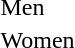<table>
<tr>
<td>Men</td>
<td></td>
<td></td>
<td></td>
</tr>
<tr>
<td>Women</td>
<td></td>
<td></td>
<td></td>
</tr>
</table>
